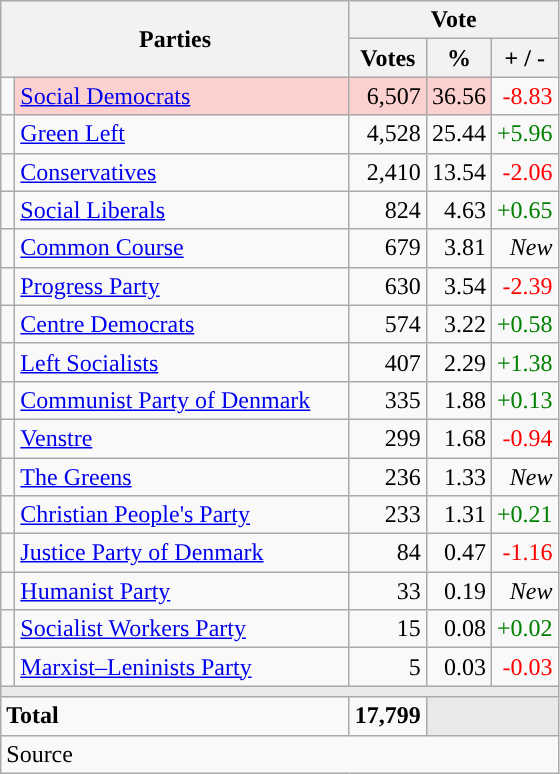<table class="wikitable" style="text-align:right;">
<tr>
<th style="text-align:centre;" rowspan="2" colspan="2" width="225">Parties</th>
<th colspan="3">Vote</th>
</tr>
<tr>
<th width="15">Votes</th>
<th width="15">%</th>
<th width="15">+ / -</th>
</tr>
<tr>
<td width="2" style="color:inherit;background:"></td>
<td bgcolor=#fbd0ce  align="left"><a href='#'>Social Democrats</a></td>
<td bgcolor=#fbd0ce>6,507</td>
<td bgcolor=#fbd0ce>36.56</td>
<td style=color:red;>-8.83</td>
</tr>
<tr>
<td width="2" style="color:inherit;background:"></td>
<td align="left"><a href='#'>Green Left</a></td>
<td>4,528</td>
<td>25.44</td>
<td style=color:green;>+5.96</td>
</tr>
<tr>
<td width="2" style="color:inherit;background:"></td>
<td align="left"><a href='#'>Conservatives</a></td>
<td>2,410</td>
<td>13.54</td>
<td style=color:red;>-2.06</td>
</tr>
<tr>
<td width="2" style="color:inherit;background:"></td>
<td align="left"><a href='#'>Social Liberals</a></td>
<td>824</td>
<td>4.63</td>
<td style=color:green;>+0.65</td>
</tr>
<tr>
<td width="2" style="color:inherit;background:"></td>
<td align="left"><a href='#'>Common Course</a></td>
<td>679</td>
<td>3.81</td>
<td><em>New</em></td>
</tr>
<tr>
<td width="2" style="color:inherit;background:"></td>
<td align="left"><a href='#'>Progress Party</a></td>
<td>630</td>
<td>3.54</td>
<td style=color:red;>-2.39</td>
</tr>
<tr>
<td width="2" style="color:inherit;background:"></td>
<td align="left"><a href='#'>Centre Democrats</a></td>
<td>574</td>
<td>3.22</td>
<td style=color:green;>+0.58</td>
</tr>
<tr>
<td width="2" style="color:inherit;background:"></td>
<td align="left"><a href='#'>Left Socialists</a></td>
<td>407</td>
<td>2.29</td>
<td style=color:green;>+1.38</td>
</tr>
<tr>
<td width="2" style="color:inherit;background:"></td>
<td align="left"><a href='#'>Communist Party of Denmark</a></td>
<td>335</td>
<td>1.88</td>
<td style=color:green;>+0.13</td>
</tr>
<tr>
<td width="2" style="color:inherit;background:"></td>
<td align="left"><a href='#'>Venstre</a></td>
<td>299</td>
<td>1.68</td>
<td style=color:red;>-0.94</td>
</tr>
<tr>
<td width="2" style="color:inherit;background:"></td>
<td align="left"><a href='#'>The Greens</a></td>
<td>236</td>
<td>1.33</td>
<td><em>New</em></td>
</tr>
<tr>
<td width="2" style="color:inherit;background:"></td>
<td align="left"><a href='#'>Christian People's Party</a></td>
<td>233</td>
<td>1.31</td>
<td style=color:green;>+0.21</td>
</tr>
<tr>
<td width="2" style="color:inherit;background:"></td>
<td align="left"><a href='#'>Justice Party of Denmark</a></td>
<td>84</td>
<td>0.47</td>
<td style=color:red;>-1.16</td>
</tr>
<tr>
<td width="2" style="color:inherit;background:"></td>
<td align="left"><a href='#'>Humanist Party</a></td>
<td>33</td>
<td>0.19</td>
<td><em>New</em></td>
</tr>
<tr>
<td width="2" style="color:inherit;background:"></td>
<td align="left"><a href='#'>Socialist Workers Party</a></td>
<td>15</td>
<td>0.08</td>
<td style=color:green;>+0.02</td>
</tr>
<tr>
<td width="2" style="color:inherit;background:"></td>
<td align="left"><a href='#'>Marxist–Leninists Party</a></td>
<td>5</td>
<td>0.03</td>
<td style=color:red;>-0.03</td>
</tr>
<tr>
<td colspan="7" bgcolor="#E9E9E9"></td>
</tr>
<tr>
<td align="left" colspan="2"><strong>Total</strong></td>
<td><strong>17,799</strong></td>
<td bgcolor="#E9E9E9" colspan="2"></td>
</tr>
<tr>
<td align="left" colspan="6">Source</td>
</tr>
</table>
